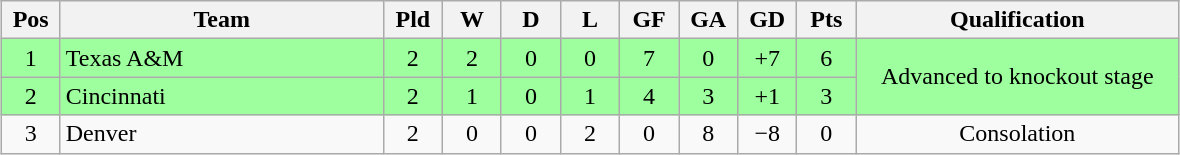<table class="wikitable" style="text-align:center; margin: 1em auto">
<tr>
<th style=width:2em>Pos</th>
<th style=width:13em>Team</th>
<th style=width:2em>Pld</th>
<th style=width:2em>W</th>
<th style=width:2em>D</th>
<th style=width:2em>L</th>
<th style=width:2em>GF</th>
<th style=width:2em>GA</th>
<th style=width:2em>GD</th>
<th style=width:2em>Pts</th>
<th style=width:13em>Qualification</th>
</tr>
<tr bgcolor="#9eff9e">
<td>1</td>
<td style="text-align:left">Texas A&M</td>
<td>2</td>
<td>2</td>
<td>0</td>
<td>0</td>
<td>7</td>
<td>0</td>
<td>+7</td>
<td>6</td>
<td rowspan="2">Advanced to knockout stage</td>
</tr>
<tr bgcolor="#9eff9e">
<td>2</td>
<td style="text-align:left">Cincinnati</td>
<td>2</td>
<td>1</td>
<td>0</td>
<td>1</td>
<td>4</td>
<td>3</td>
<td>+1</td>
<td>3</td>
</tr>
<tr>
<td>3</td>
<td style="text-align:left">Denver</td>
<td>2</td>
<td>0</td>
<td>0</td>
<td>2</td>
<td>0</td>
<td>8</td>
<td>−8</td>
<td>0</td>
<td>Consolation</td>
</tr>
</table>
